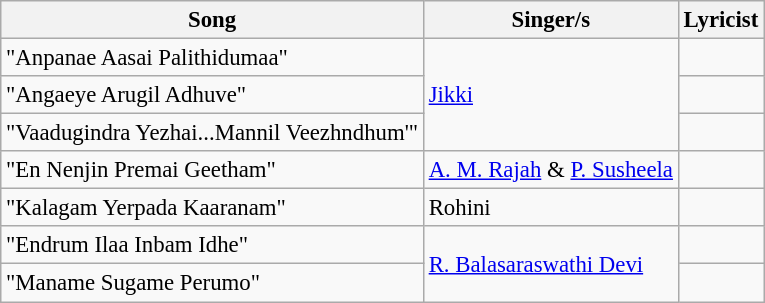<table class="wikitable" style="font-size:95%;">
<tr>
<th>Song</th>
<th>Singer/s</th>
<th>Lyricist</th>
</tr>
<tr>
<td>"Anpanae Aasai Palithidumaa"</td>
<td rowspan=3><a href='#'>Jikki</a></td>
<td></td>
</tr>
<tr>
<td>"Angaeye Arugil Adhuve"</td>
<td></td>
</tr>
<tr>
<td>"Vaadugindra Yezhai...Mannil Veezhndhum'"</td>
<td></td>
</tr>
<tr>
<td>"En Nenjin Premai Geetham"</td>
<td><a href='#'>A. M. Rajah</a> & <a href='#'>P. Susheela</a></td>
<td></td>
</tr>
<tr>
<td>"Kalagam Yerpada Kaaranam"</td>
<td>Rohini</td>
<td></td>
</tr>
<tr>
<td>"Endrum Ilaa Inbam Idhe"</td>
<td rowspan=2><a href='#'>R. Balasaraswathi Devi</a></td>
<td></td>
</tr>
<tr>
<td>"Maname Sugame Perumo"</td>
<td></td>
</tr>
</table>
